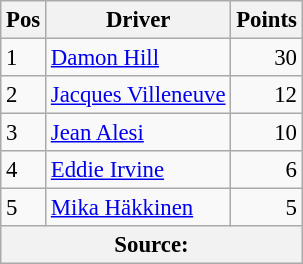<table class="wikitable" style="font-size: 95%;">
<tr>
<th>Pos</th>
<th>Driver</th>
<th>Points</th>
</tr>
<tr>
<td>1</td>
<td> <a href='#'>Damon Hill</a></td>
<td align="right">30</td>
</tr>
<tr>
<td>2</td>
<td> <a href='#'>Jacques Villeneuve</a></td>
<td align="right">12</td>
</tr>
<tr>
<td>3</td>
<td> <a href='#'>Jean Alesi</a></td>
<td align="right">10</td>
</tr>
<tr>
<td>4</td>
<td> <a href='#'>Eddie Irvine</a></td>
<td align="right">6</td>
</tr>
<tr>
<td>5</td>
<td> <a href='#'>Mika Häkkinen</a></td>
<td align="right">5</td>
</tr>
<tr>
<th colspan=3>Source:</th>
</tr>
</table>
